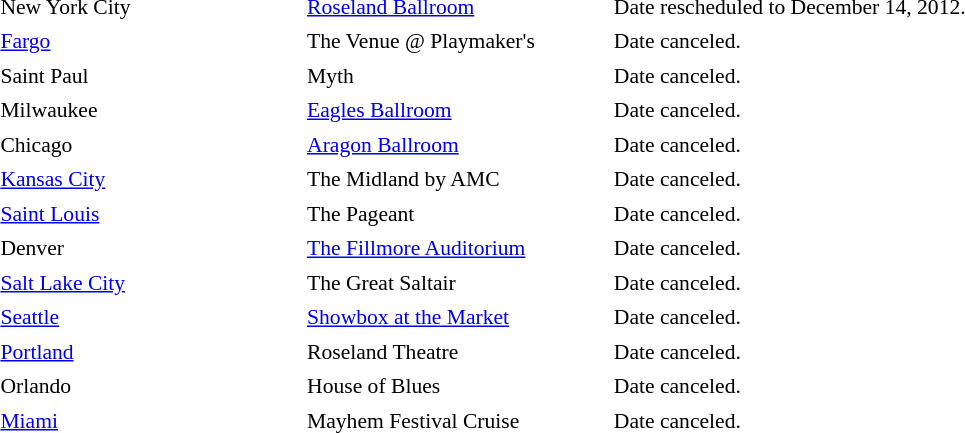<table cellpadding="2" style="border:0 solid darkgrey; font-size:90%">
<tr>
<th style="width:150px;"></th>
<th style="width:200px;"></th>
<th style="width:200px;"></th>
<th style="width:700px;"></th>
</tr>
<tr border="0">
</tr>
<tr>
<td></td>
<td>New York City</td>
<td><a href='#'>Roseland Ballroom</a></td>
<td>Date rescheduled to December 14, 2012.</td>
</tr>
<tr>
<td></td>
<td><a href='#'>Fargo</a></td>
<td>The Venue @ Playmaker's</td>
<td>Date canceled.</td>
</tr>
<tr>
<td></td>
<td>Saint Paul</td>
<td>Myth</td>
<td>Date canceled.</td>
</tr>
<tr>
<td></td>
<td>Milwaukee</td>
<td><a href='#'>Eagles Ballroom</a></td>
<td>Date canceled.</td>
</tr>
<tr>
<td></td>
<td>Chicago</td>
<td><a href='#'>Aragon Ballroom</a></td>
<td>Date canceled.</td>
</tr>
<tr>
<td></td>
<td><a href='#'>Kansas City</a></td>
<td>The Midland by AMC</td>
<td>Date canceled.</td>
</tr>
<tr>
<td></td>
<td><a href='#'>Saint Louis</a></td>
<td>The Pageant</td>
<td>Date canceled.</td>
</tr>
<tr>
<td></td>
<td>Denver</td>
<td><a href='#'>The Fillmore Auditorium</a></td>
<td>Date canceled.</td>
</tr>
<tr>
<td></td>
<td><a href='#'>Salt Lake City</a></td>
<td>The Great Saltair</td>
<td>Date canceled.</td>
</tr>
<tr>
<td></td>
<td><a href='#'>Seattle</a></td>
<td><a href='#'>Showbox at the Market</a></td>
<td>Date canceled.</td>
</tr>
<tr>
<td></td>
<td><a href='#'>Portland</a></td>
<td>Roseland Theatre</td>
<td>Date canceled.</td>
</tr>
<tr>
<td></td>
<td>Orlando</td>
<td>House of Blues</td>
<td>Date canceled.</td>
</tr>
<tr>
<td></td>
<td><a href='#'>Miami</a></td>
<td>Mayhem Festival Cruise</td>
<td>Date canceled.</td>
</tr>
</table>
